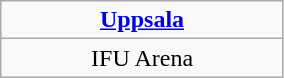<table class="wikitable" style="text-align:center;">
<tr>
<td width=40%><strong><a href='#'>Uppsala</a></strong></td>
</tr>
<tr>
<td>IFU Arena</td>
</tr>
</table>
